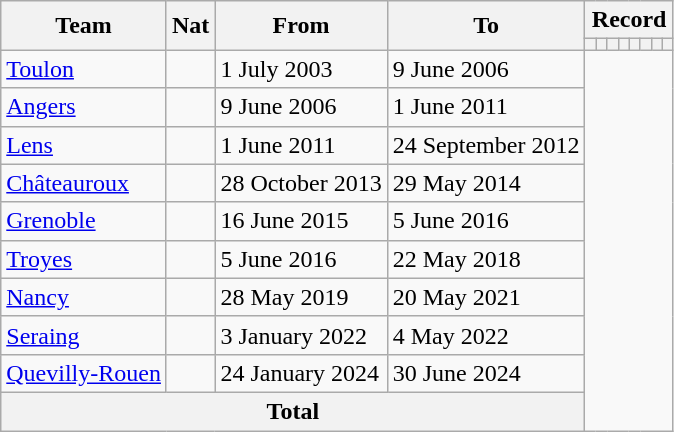<table class=wikitable style="text-align: center">
<tr>
<th rowspan="2">Team</th>
<th rowspan="2">Nat</th>
<th rowspan="2">From</th>
<th rowspan="2">To</th>
<th colspan="8">Record</th>
</tr>
<tr>
<th></th>
<th></th>
<th></th>
<th></th>
<th></th>
<th></th>
<th></th>
<th></th>
</tr>
<tr>
<td align=left><a href='#'>Toulon</a></td>
<td></td>
<td align=left>1 July 2003</td>
<td align=left>9 June 2006<br></td>
</tr>
<tr>
<td align=left><a href='#'>Angers</a></td>
<td></td>
<td align=left>9 June 2006</td>
<td align=left>1 June 2011<br></td>
</tr>
<tr>
<td align=left><a href='#'>Lens</a></td>
<td></td>
<td align=left>1 June 2011</td>
<td align=left>24 September 2012<br></td>
</tr>
<tr>
<td align=left><a href='#'>Châteauroux</a></td>
<td></td>
<td align=left>28 October 2013</td>
<td align=left>29 May 2014<br></td>
</tr>
<tr>
<td align=left><a href='#'>Grenoble</a></td>
<td></td>
<td align=left>16 June 2015</td>
<td align=left>5 June 2016<br></td>
</tr>
<tr>
<td align=left><a href='#'>Troyes</a></td>
<td></td>
<td align=left>5 June 2016</td>
<td align=left>22 May 2018<br></td>
</tr>
<tr>
<td align=left><a href='#'>Nancy</a></td>
<td></td>
<td align=left>28 May 2019</td>
<td align=left>20 May 2021<br></td>
</tr>
<tr>
<td align=left><a href='#'>Seraing</a></td>
<td></td>
<td align=left>3 January 2022</td>
<td align=left>4 May 2022<br></td>
</tr>
<tr>
<td align=left><a href='#'>Quevilly-Rouen</a></td>
<td></td>
<td align=left>24 January 2024</td>
<td align=left>30 June 2024<br></td>
</tr>
<tr>
<th colspan=4>Total<br></th>
</tr>
</table>
